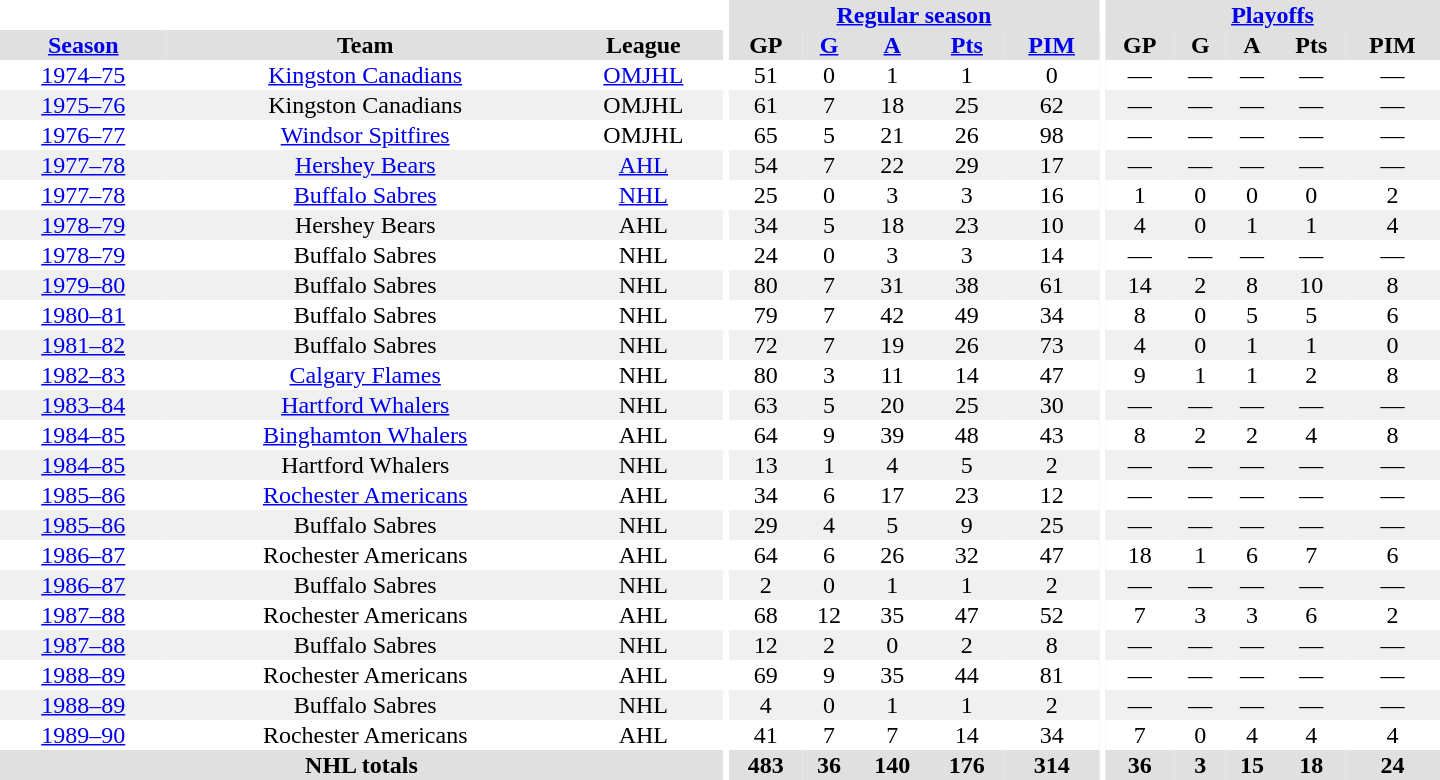<table border="0" cellpadding="1" cellspacing="0" style="text-align:center; width:60em">
<tr bgcolor="#e0e0e0">
<th colspan="3" bgcolor="#ffffff"></th>
<th rowspan="100" bgcolor="#ffffff"></th>
<th colspan="5"><a href='#'>Regular season</a></th>
<th rowspan="100" bgcolor="#ffffff"></th>
<th colspan="5"><a href='#'>Playoffs</a></th>
</tr>
<tr bgcolor="#e0e0e0">
<th><a href='#'>Season</a></th>
<th>Team</th>
<th>League</th>
<th>GP</th>
<th><a href='#'>G</a></th>
<th><a href='#'>A</a></th>
<th><a href='#'>Pts</a></th>
<th><a href='#'>PIM</a></th>
<th>GP</th>
<th>G</th>
<th>A</th>
<th>Pts</th>
<th>PIM</th>
</tr>
<tr>
<td><a href='#'>1974–75</a></td>
<td><a href='#'>Kingston Canadians</a></td>
<td><a href='#'>OMJHL</a></td>
<td>51</td>
<td>0</td>
<td>1</td>
<td>1</td>
<td>0</td>
<td>—</td>
<td>—</td>
<td>—</td>
<td>—</td>
<td>—</td>
</tr>
<tr>
</tr>
<tr bgcolor="#f0f0f0">
<td><a href='#'>1975–76</a></td>
<td>Kingston Canadians</td>
<td>OMJHL</td>
<td>61</td>
<td>7</td>
<td>18</td>
<td>25</td>
<td>62</td>
<td>—</td>
<td>—</td>
<td>—</td>
<td>—</td>
<td>—</td>
</tr>
<tr>
<td><a href='#'>1976–77</a></td>
<td><a href='#'>Windsor Spitfires</a></td>
<td>OMJHL</td>
<td>65</td>
<td>5</td>
<td>21</td>
<td>26</td>
<td>98</td>
<td>—</td>
<td>—</td>
<td>—</td>
<td>—</td>
<td>—</td>
</tr>
<tr>
</tr>
<tr bgcolor="#f0f0f0">
<td><a href='#'>1977–78</a></td>
<td><a href='#'>Hershey Bears</a></td>
<td><a href='#'>AHL</a></td>
<td>54</td>
<td>7</td>
<td>22</td>
<td>29</td>
<td>17</td>
<td>—</td>
<td>—</td>
<td>—</td>
<td>—</td>
<td>—</td>
</tr>
<tr>
<td><a href='#'>1977–78</a></td>
<td><a href='#'>Buffalo Sabres</a></td>
<td><a href='#'>NHL</a></td>
<td>25</td>
<td>0</td>
<td>3</td>
<td>3</td>
<td>16</td>
<td>1</td>
<td>0</td>
<td>0</td>
<td>0</td>
<td>2</td>
</tr>
<tr>
</tr>
<tr bgcolor="#f0f0f0">
<td><a href='#'>1978–79</a></td>
<td>Hershey Bears</td>
<td>AHL</td>
<td>34</td>
<td>5</td>
<td>18</td>
<td>23</td>
<td>10</td>
<td>4</td>
<td>0</td>
<td>1</td>
<td>1</td>
<td>4</td>
</tr>
<tr>
<td><a href='#'>1978–79</a></td>
<td>Buffalo Sabres</td>
<td>NHL</td>
<td>24</td>
<td>0</td>
<td>3</td>
<td>3</td>
<td>14</td>
<td>—</td>
<td>—</td>
<td>—</td>
<td>—</td>
<td>—</td>
</tr>
<tr>
</tr>
<tr bgcolor="#f0f0f0">
<td><a href='#'>1979–80</a></td>
<td>Buffalo Sabres</td>
<td>NHL</td>
<td>80</td>
<td>7</td>
<td>31</td>
<td>38</td>
<td>61</td>
<td>14</td>
<td>2</td>
<td>8</td>
<td>10</td>
<td>8</td>
</tr>
<tr>
<td><a href='#'>1980–81</a></td>
<td>Buffalo Sabres</td>
<td>NHL</td>
<td>79</td>
<td>7</td>
<td>42</td>
<td>49</td>
<td>34</td>
<td>8</td>
<td>0</td>
<td>5</td>
<td>5</td>
<td>6</td>
</tr>
<tr>
</tr>
<tr bgcolor="#f0f0f0">
<td><a href='#'>1981–82</a></td>
<td>Buffalo Sabres</td>
<td>NHL</td>
<td>72</td>
<td>7</td>
<td>19</td>
<td>26</td>
<td>73</td>
<td>4</td>
<td>0</td>
<td>1</td>
<td>1</td>
<td>0</td>
</tr>
<tr>
<td><a href='#'>1982–83</a></td>
<td><a href='#'>Calgary Flames</a></td>
<td>NHL</td>
<td>80</td>
<td>3</td>
<td>11</td>
<td>14</td>
<td>47</td>
<td>9</td>
<td>1</td>
<td>1</td>
<td>2</td>
<td>8</td>
</tr>
<tr>
</tr>
<tr bgcolor="#f0f0f0">
<td><a href='#'>1983–84</a></td>
<td><a href='#'>Hartford Whalers</a></td>
<td>NHL</td>
<td>63</td>
<td>5</td>
<td>20</td>
<td>25</td>
<td>30</td>
<td>—</td>
<td>—</td>
<td>—</td>
<td>—</td>
<td>—</td>
</tr>
<tr>
<td><a href='#'>1984–85</a></td>
<td><a href='#'>Binghamton Whalers</a></td>
<td>AHL</td>
<td>64</td>
<td>9</td>
<td>39</td>
<td>48</td>
<td>43</td>
<td>8</td>
<td>2</td>
<td>2</td>
<td>4</td>
<td>8</td>
</tr>
<tr>
</tr>
<tr bgcolor="#f0f0f0">
<td><a href='#'>1984–85</a></td>
<td>Hartford Whalers</td>
<td>NHL</td>
<td>13</td>
<td>1</td>
<td>4</td>
<td>5</td>
<td>2</td>
<td>—</td>
<td>—</td>
<td>—</td>
<td>—</td>
<td>—</td>
</tr>
<tr>
<td><a href='#'>1985–86</a></td>
<td><a href='#'>Rochester Americans</a></td>
<td>AHL</td>
<td>34</td>
<td>6</td>
<td>17</td>
<td>23</td>
<td>12</td>
<td>—</td>
<td>—</td>
<td>—</td>
<td>—</td>
<td>—</td>
</tr>
<tr>
</tr>
<tr bgcolor="#f0f0f0">
<td><a href='#'>1985–86</a></td>
<td>Buffalo Sabres</td>
<td>NHL</td>
<td>29</td>
<td>4</td>
<td>5</td>
<td>9</td>
<td>25</td>
<td>—</td>
<td>—</td>
<td>—</td>
<td>—</td>
<td>—</td>
</tr>
<tr>
<td><a href='#'>1986–87</a></td>
<td>Rochester Americans</td>
<td>AHL</td>
<td>64</td>
<td>6</td>
<td>26</td>
<td>32</td>
<td>47</td>
<td>18</td>
<td>1</td>
<td>6</td>
<td>7</td>
<td>6</td>
</tr>
<tr>
</tr>
<tr bgcolor="#f0f0f0">
<td><a href='#'>1986–87</a></td>
<td>Buffalo Sabres</td>
<td>NHL</td>
<td>2</td>
<td>0</td>
<td>1</td>
<td>1</td>
<td>2</td>
<td>—</td>
<td>—</td>
<td>—</td>
<td>—</td>
<td>—</td>
</tr>
<tr>
<td><a href='#'>1987–88</a></td>
<td>Rochester Americans</td>
<td>AHL</td>
<td>68</td>
<td>12</td>
<td>35</td>
<td>47</td>
<td>52</td>
<td>7</td>
<td>3</td>
<td>3</td>
<td>6</td>
<td>2</td>
</tr>
<tr>
</tr>
<tr bgcolor="#f0f0f0">
<td><a href='#'>1987–88</a></td>
<td>Buffalo Sabres</td>
<td>NHL</td>
<td>12</td>
<td>2</td>
<td>0</td>
<td>2</td>
<td>8</td>
<td>—</td>
<td>—</td>
<td>—</td>
<td>—</td>
<td>—</td>
</tr>
<tr>
<td><a href='#'>1988–89</a></td>
<td>Rochester Americans</td>
<td>AHL</td>
<td>69</td>
<td>9</td>
<td>35</td>
<td>44</td>
<td>81</td>
<td>—</td>
<td>—</td>
<td>—</td>
<td>—</td>
<td>—</td>
</tr>
<tr>
</tr>
<tr bgcolor="#f0f0f0">
<td><a href='#'>1988–89</a></td>
<td>Buffalo Sabres</td>
<td>NHL</td>
<td>4</td>
<td>0</td>
<td>1</td>
<td>1</td>
<td>2</td>
<td>—</td>
<td>—</td>
<td>—</td>
<td>—</td>
<td>—</td>
</tr>
<tr>
<td><a href='#'>1989–90</a></td>
<td>Rochester Americans</td>
<td>AHL</td>
<td>41</td>
<td>7</td>
<td>7</td>
<td>14</td>
<td>34</td>
<td>7</td>
<td>0</td>
<td>4</td>
<td>4</td>
<td>4</td>
</tr>
<tr bgcolor="#e0e0e0">
<th colspan="3">NHL totals</th>
<th>483</th>
<th>36</th>
<th>140</th>
<th>176</th>
<th>314</th>
<th>36</th>
<th>3</th>
<th>15</th>
<th>18</th>
<th>24</th>
</tr>
</table>
